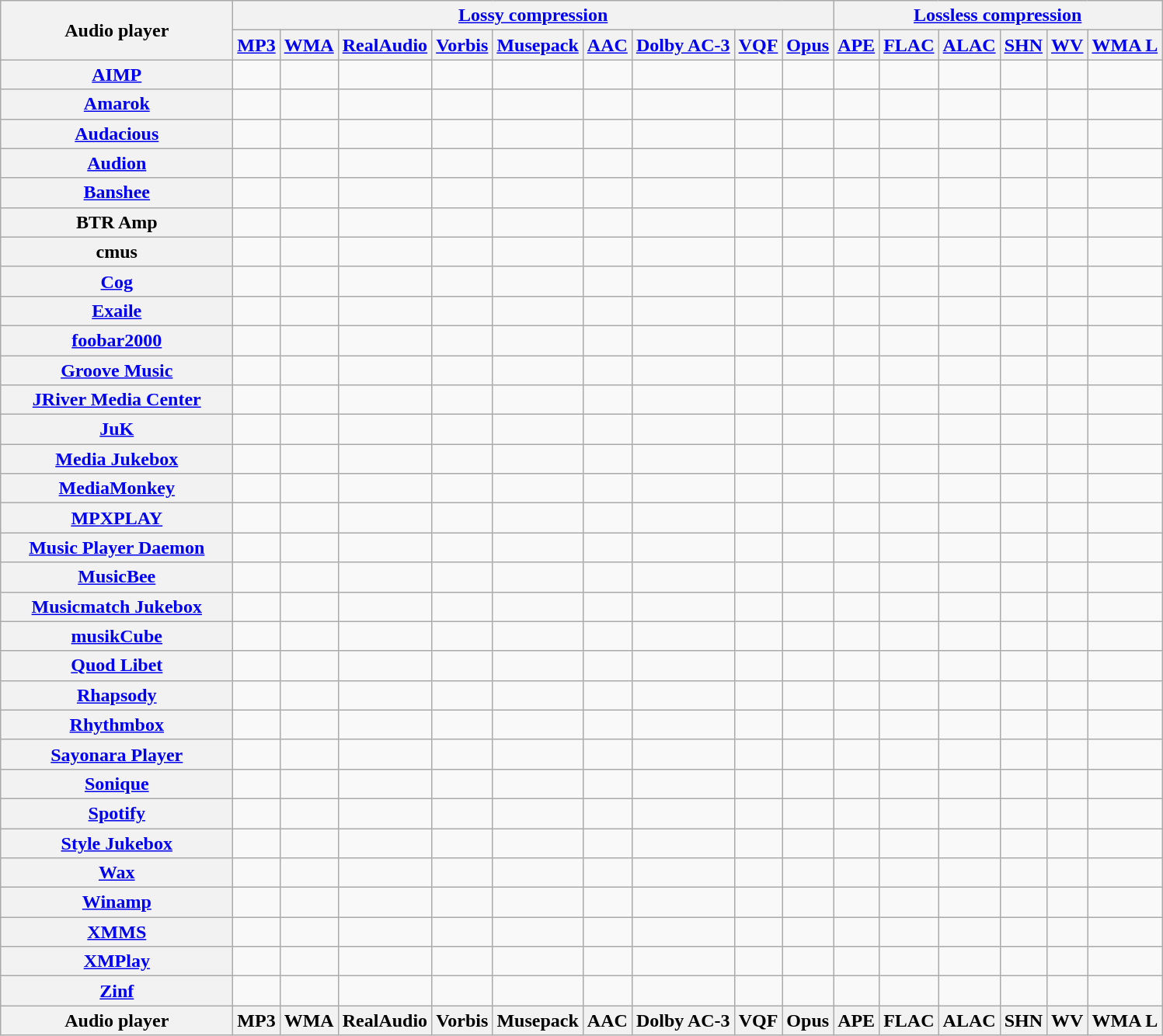<table class="wikitable sortable sort-under" style="text-align: center; width: auto; table-layout: fixed;">
<tr>
<th rowspan="2" style="width: 12em">Audio player</th>
<th colspan="9"><a href='#'>Lossy compression</a></th>
<th colspan="6"><a href='#'>Lossless compression</a></th>
</tr>
<tr>
<th><a href='#'>MP3</a></th>
<th><a href='#'>WMA</a></th>
<th><a href='#'>RealAudio</a></th>
<th><a href='#'>Vorbis</a></th>
<th><a href='#'>Musepack</a></th>
<th><a href='#'>AAC</a></th>
<th><a href='#'>Dolby AC-3</a></th>
<th><a href='#'>VQF</a></th>
<th><a href='#'>Opus</a></th>
<th><a href='#'>APE</a></th>
<th><a href='#'>FLAC</a></th>
<th><a href='#'>ALAC</a></th>
<th><a href='#'>SHN</a></th>
<th><a href='#'>WV</a></th>
<th><a href='#'>WMA L</a></th>
</tr>
<tr>
<th><a href='#'>AIMP</a></th>
<td></td>
<td></td>
<td></td>
<td></td>
<td></td>
<td></td>
<td></td>
<td></td>
<td></td>
<td></td>
<td></td>
<td></td>
<td></td>
<td></td>
<td></td>
</tr>
<tr>
<th><a href='#'>Amarok</a><br></th>
<td></td>
<td></td>
<td></td>
<td></td>
<td></td>
<td></td>
<td></td>
<td></td>
<td></td>
<td></td>
<td></td>
<td></td>
<td></td>
<td></td>
<td></td>
</tr>
<tr>
<th><a href='#'>Audacious</a></th>
<td></td>
<td></td>
<td></td>
<td></td>
<td></td>
<td></td>
<td></td>
<td></td>
<td></td>
<td></td>
<td></td>
<td></td>
<td></td>
<td></td>
<td></td>
</tr>
<tr>
<th><a href='#'>Audion</a></th>
<td></td>
<td></td>
<td></td>
<td></td>
<td></td>
<td></td>
<td></td>
<td></td>
<td></td>
<td></td>
<td></td>
<td></td>
<td></td>
<td></td>
<td></td>
</tr>
<tr>
<th><a href='#'>Banshee</a></th>
<td></td>
<td></td>
<td></td>
<td></td>
<td></td>
<td></td>
<td></td>
<td></td>
<td></td>
<td></td>
<td></td>
<td></td>
<td></td>
<td></td>
<td></td>
</tr>
<tr>
<th>BTR Amp</th>
<td></td>
<td></td>
<td></td>
<td></td>
<td></td>
<td></td>
<td></td>
<td></td>
<td></td>
<td></td>
<td></td>
<td></td>
<td></td>
<td></td>
<td></td>
</tr>
<tr>
<th>cmus</th>
<td></td>
<td></td>
<td></td>
<td></td>
<td></td>
<td></td>
<td></td>
<td></td>
<td></td>
<td></td>
<td></td>
<td></td>
<td></td>
<td></td>
<td></td>
</tr>
<tr>
<th><a href='#'>Cog</a></th>
<td></td>
<td></td>
<td></td>
<td></td>
<td></td>
<td></td>
<td></td>
<td></td>
<td></td>
<td></td>
<td></td>
<td></td>
<td></td>
<td></td>
<td></td>
</tr>
<tr>
<th><a href='#'>Exaile</a></th>
<td></td>
<td></td>
<td></td>
<td></td>
<td></td>
<td></td>
<td></td>
<td></td>
<td></td>
<td></td>
<td></td>
<td></td>
<td></td>
<td></td>
<td></td>
</tr>
<tr>
<th><a href='#'>foobar2000</a></th>
<td></td>
<td></td>
<td></td>
<td></td>
<td></td>
<td></td>
<td></td>
<td></td>
<td></td>
<td></td>
<td></td>
<td></td>
<td></td>
<td></td>
<td></td>
</tr>
<tr>
<th><a href='#'>Groove Music</a></th>
<td></td>
<td></td>
<td></td>
<td></td>
<td></td>
<td></td>
<td></td>
<td></td>
<td></td>
<td></td>
<td></td>
<td></td>
<td></td>
<td></td>
<td></td>
</tr>
<tr>
<th><a href='#'>JRiver Media Center</a></th>
<td></td>
<td></td>
<td></td>
<td></td>
<td></td>
<td></td>
<td></td>
<td></td>
<td></td>
<td></td>
<td></td>
<td></td>
<td></td>
<td></td>
<td></td>
</tr>
<tr>
<th><a href='#'>JuK</a></th>
<td></td>
<td></td>
<td></td>
<td></td>
<td></td>
<td></td>
<td></td>
<td></td>
<td></td>
<td></td>
<td></td>
<td></td>
<td></td>
<td></td>
<td></td>
</tr>
<tr>
<th><a href='#'>Media Jukebox</a></th>
<td><br></td>
<td></td>
<td></td>
<td></td>
<td></td>
<td></td>
<td></td>
<td></td>
<td></td>
<td></td>
<td></td>
<td></td>
<td></td>
<td></td>
<td></td>
</tr>
<tr>
<th><a href='#'>MediaMonkey</a></th>
<td></td>
<td></td>
<td></td>
<td></td>
<td></td>
<td></td>
<td></td>
<td></td>
<td></td>
<td></td>
<td></td>
<td></td>
<td></td>
<td></td>
<td></td>
</tr>
<tr>
<th><a href='#'>MPXPLAY</a></th>
<td></td>
<td></td>
<td></td>
<td></td>
<td></td>
<td></td>
<td></td>
<td></td>
<td></td>
<td></td>
<td></td>
<td></td>
<td></td>
<td></td>
<td></td>
</tr>
<tr>
<th><a href='#'>Music Player Daemon</a></th>
<td></td>
<td></td>
<td></td>
<td></td>
<td></td>
<td></td>
<td></td>
<td></td>
<td></td>
<td></td>
<td></td>
<td></td>
<td></td>
<td></td>
<td></td>
</tr>
<tr>
<th><a href='#'>MusicBee</a></th>
<td></td>
<td></td>
<td></td>
<td></td>
<td></td>
<td></td>
<td></td>
<td></td>
<td></td>
<td></td>
<td></td>
<td></td>
<td></td>
<td></td>
<td></td>
</tr>
<tr>
<th><a href='#'>Musicmatch Jukebox</a></th>
<td></td>
<td></td>
<td></td>
<td></td>
<td></td>
<td></td>
<td></td>
<td></td>
<td></td>
<td></td>
<td></td>
<td></td>
<td></td>
<td></td>
<td></td>
</tr>
<tr>
<th><a href='#'>musikCube</a></th>
<td></td>
<td></td>
<td></td>
<td></td>
<td></td>
<td></td>
<td></td>
<td></td>
<td></td>
<td></td>
<td></td>
<td></td>
<td></td>
<td></td>
<td></td>
</tr>
<tr>
<th><a href='#'>Quod Libet</a></th>
<td></td>
<td></td>
<td></td>
<td></td>
<td></td>
<td></td>
<td></td>
<td></td>
<td></td>
<td></td>
<td></td>
<td></td>
<td></td>
<td></td>
<td></td>
</tr>
<tr>
<th><a href='#'>Rhapsody</a></th>
<td></td>
<td></td>
<td></td>
<td></td>
<td></td>
<td></td>
<td></td>
<td></td>
<td></td>
<td></td>
<td></td>
<td></td>
<td></td>
<td></td>
<td></td>
</tr>
<tr>
<th><a href='#'>Rhythmbox</a></th>
<td></td>
<td></td>
<td></td>
<td></td>
<td></td>
<td></td>
<td></td>
<td></td>
<td></td>
<td></td>
<td></td>
<td></td>
<td></td>
<td></td>
<td></td>
</tr>
<tr>
<th><a href='#'>Sayonara Player</a></th>
<td></td>
<td></td>
<td></td>
<td></td>
<td></td>
<td></td>
<td></td>
<td></td>
<td></td>
<td></td>
<td></td>
<td></td>
<td></td>
<td></td>
<td></td>
</tr>
<tr>
<th><a href='#'>Sonique</a></th>
<td></td>
<td></td>
<td></td>
<td></td>
<td></td>
<td></td>
<td></td>
<td></td>
<td></td>
<td></td>
<td></td>
<td></td>
<td></td>
<td></td>
<td></td>
</tr>
<tr>
<th><a href='#'>Spotify</a></th>
<td></td>
<td></td>
<td></td>
<td></td>
<td></td>
<td></td>
<td></td>
<td></td>
<td></td>
<td></td>
<td></td>
<td></td>
<td></td>
<td></td>
<td></td>
</tr>
<tr>
<th><a href='#'>Style Jukebox</a></th>
<td></td>
<td></td>
<td></td>
<td></td>
<td></td>
<td></td>
<td></td>
<td></td>
<td></td>
<td></td>
<td></td>
<td></td>
<td></td>
<td></td>
<td></td>
</tr>
<tr>
<th><a href='#'>Wax</a></th>
<td></td>
<td></td>
<td></td>
<td></td>
<td></td>
<td></td>
<td></td>
<td></td>
<td></td>
<td></td>
<td></td>
<td></td>
<td></td>
<td></td>
<td></td>
</tr>
<tr>
<th><a href='#'>Winamp</a></th>
<td></td>
<td></td>
<td></td>
<td></td>
<td></td>
<td></td>
<td></td>
<td></td>
<td></td>
<td></td>
<td></td>
<td></td>
<td></td>
<td></td>
<td></td>
</tr>
<tr>
<th><a href='#'>XMMS</a></th>
<td></td>
<td></td>
<td></td>
<td></td>
<td></td>
<td></td>
<td></td>
<td></td>
<td></td>
<td></td>
<td></td>
<td></td>
<td></td>
<td></td>
<td></td>
</tr>
<tr>
<th><a href='#'>XMPlay</a></th>
<td></td>
<td></td>
<td></td>
<td></td>
<td></td>
<td></td>
<td></td>
<td></td>
<td></td>
<td></td>
<td></td>
<td></td>
<td></td>
<td></td>
<td></td>
</tr>
<tr>
<th><a href='#'>Zinf</a></th>
<td></td>
<td></td>
<td></td>
<td></td>
<td></td>
<td></td>
<td></td>
<td></td>
<td></td>
<td></td>
<td></td>
<td></td>
<td></td>
<td></td>
<td></td>
</tr>
<tr class="sortbottom">
<th>Audio player</th>
<th>MP3</th>
<th>WMA</th>
<th>RealAudio</th>
<th>Vorbis</th>
<th>Musepack</th>
<th>AAC</th>
<th>Dolby AC-3</th>
<th>VQF</th>
<th>Opus</th>
<th>APE</th>
<th>FLAC</th>
<th>ALAC</th>
<th>SHN</th>
<th>WV</th>
<th>WMA L</th>
</tr>
</table>
